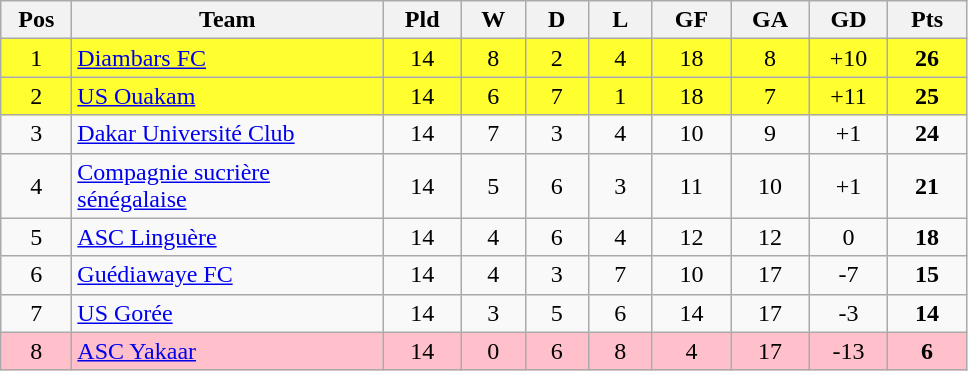<table class="wikitable" style="text-align: center;">
<tr>
<th style="width: 40px;">Pos</th>
<th style="width: 200px;">Team</th>
<th style="width: 45px;">Pld</th>
<th style="width: 35px;">W</th>
<th style="width: 35px;">D</th>
<th style="width: 35px;">L</th>
<th style="width: 45px;">GF</th>
<th style="width: 45px;">GA</th>
<th style="width: 45px;">GD</th>
<th style="width: 45px;">Pts</th>
</tr>
<tr style="background:#ffff30;">
<td>1</td>
<td style="text-align: left;"><a href='#'>Diambars FC</a></td>
<td>14</td>
<td>8</td>
<td>2</td>
<td>4</td>
<td>18</td>
<td>8</td>
<td>+10</td>
<td><strong>26</strong></td>
</tr>
<tr style="background:#ffff30;">
<td>2</td>
<td style="text-align: left;"><a href='#'>US Ouakam</a></td>
<td>14</td>
<td>6</td>
<td>7</td>
<td>1</td>
<td>18</td>
<td>7</td>
<td>+11</td>
<td><strong>25</strong></td>
</tr>
<tr>
<td>3</td>
<td style="text-align: left;"><a href='#'>Dakar Université Club</a></td>
<td>14</td>
<td>7</td>
<td>3</td>
<td>4</td>
<td>10</td>
<td>9</td>
<td>+1</td>
<td><strong>24</strong></td>
</tr>
<tr>
<td>4</td>
<td style="text-align: left;"><a href='#'>Compagnie sucrière sénégalaise</a></td>
<td>14</td>
<td>5</td>
<td>6</td>
<td>3</td>
<td>11</td>
<td>10</td>
<td>+1</td>
<td><strong>21</strong></td>
</tr>
<tr>
<td>5</td>
<td style="text-align: left;"><a href='#'>ASC Linguère</a></td>
<td>14</td>
<td>4</td>
<td>6</td>
<td>4</td>
<td>12</td>
<td>12</td>
<td>0</td>
<td><strong>18</strong></td>
</tr>
<tr>
<td>6</td>
<td style="text-align: left;"><a href='#'>Guédiawaye FC</a></td>
<td>14</td>
<td>4</td>
<td>3</td>
<td>7</td>
<td>10</td>
<td>17</td>
<td>-7</td>
<td><strong>15</strong></td>
</tr>
<tr>
<td>7</td>
<td style="text-align: left;"><a href='#'>US Gorée</a></td>
<td>14</td>
<td>3</td>
<td>5</td>
<td>6</td>
<td>14</td>
<td>17</td>
<td>-3</td>
<td><strong>14</strong></td>
</tr>
<tr style="background:#ffc0cb;">
<td>8</td>
<td style="text-align: left;"><a href='#'>ASC Yakaar</a></td>
<td>14</td>
<td>0</td>
<td>6</td>
<td>8</td>
<td>4</td>
<td>17</td>
<td>-13</td>
<td><strong>6</strong></td>
</tr>
</table>
